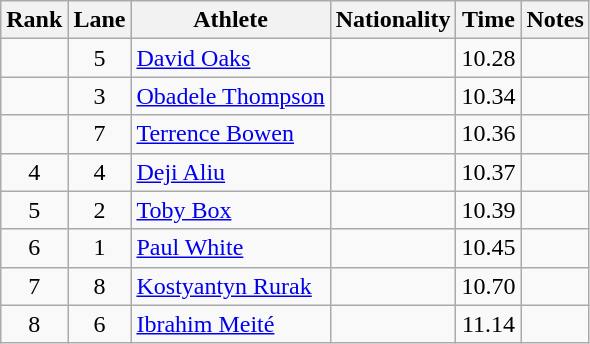<table class="wikitable sortable" style="text-align:center">
<tr>
<th>Rank</th>
<th>Lane</th>
<th>Athlete</th>
<th>Nationality</th>
<th>Time</th>
<th>Notes</th>
</tr>
<tr>
<td></td>
<td>5</td>
<td align=left><a href='#'>David Oaks</a></td>
<td align=left></td>
<td>10.28</td>
<td></td>
</tr>
<tr>
<td></td>
<td>3</td>
<td align=left><a href='#'>Obadele Thompson</a></td>
<td align=left></td>
<td>10.34</td>
<td></td>
</tr>
<tr>
<td></td>
<td>7</td>
<td align=left><a href='#'>Terrence Bowen</a></td>
<td align=left></td>
<td>10.36</td>
<td></td>
</tr>
<tr>
<td>4</td>
<td>4</td>
<td align=left><a href='#'>Deji Aliu</a></td>
<td align=left></td>
<td>10.37</td>
<td></td>
</tr>
<tr>
<td>5</td>
<td>2</td>
<td align=left><a href='#'>Toby Box</a></td>
<td align=left></td>
<td>10.39</td>
<td></td>
</tr>
<tr>
<td>6</td>
<td>1</td>
<td align=left><a href='#'>Paul White</a></td>
<td align=left></td>
<td>10.45</td>
<td></td>
</tr>
<tr>
<td>7</td>
<td>8</td>
<td align=left><a href='#'>Kostyantyn Rurak</a></td>
<td align=left></td>
<td>10.70</td>
<td></td>
</tr>
<tr>
<td>8</td>
<td>6</td>
<td align=left><a href='#'>Ibrahim Meité</a></td>
<td align=left></td>
<td>11.14</td>
<td></td>
</tr>
</table>
